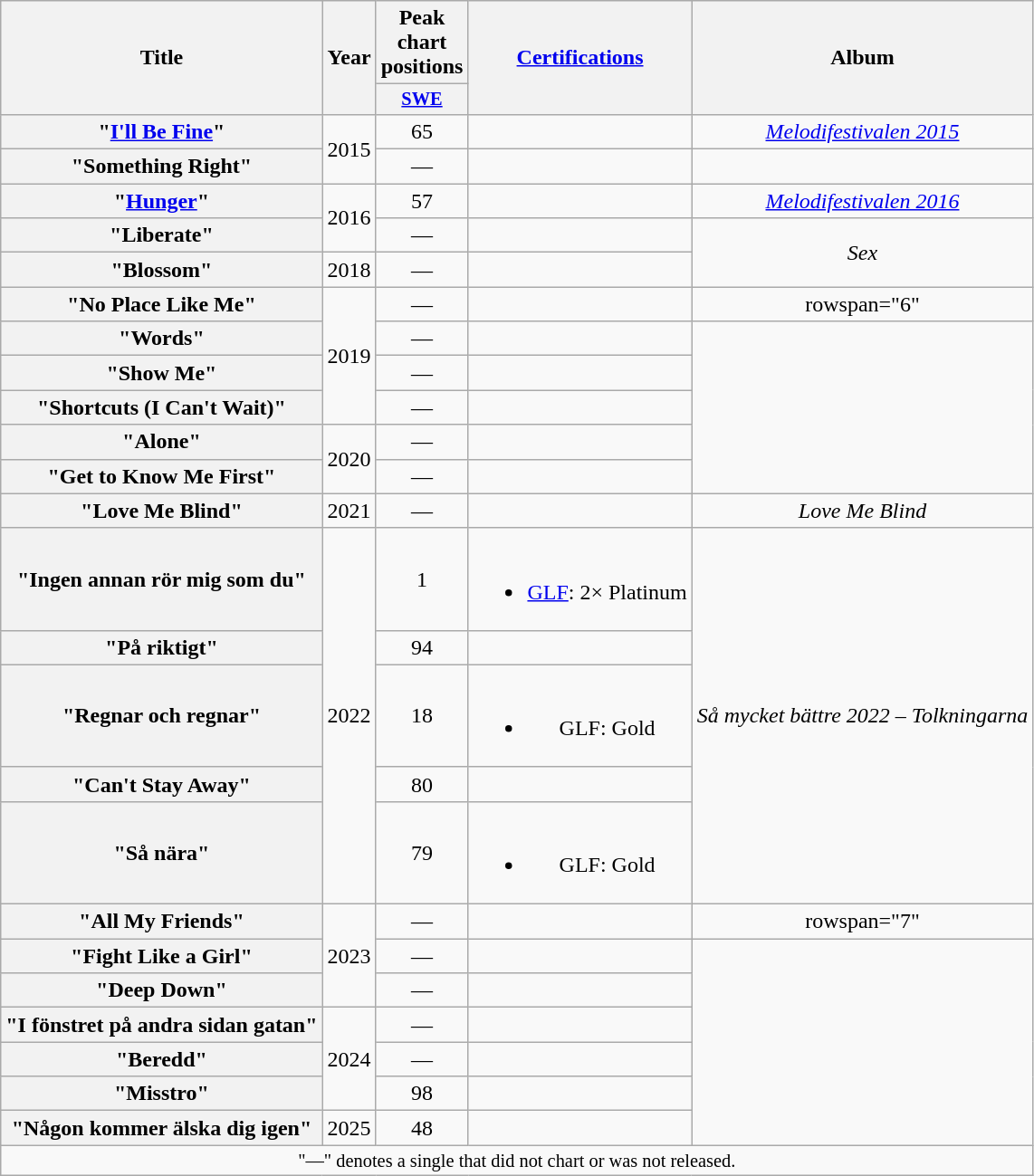<table class="wikitable plainrowheaders" style="text-align:center;">
<tr>
<th scope="col" rowspan="2">Title</th>
<th scope="col" rowspan="2">Year</th>
<th scope="col" colspan="1">Peak chart positions</th>
<th scope="col" rowspan="2"><a href='#'>Certifications</a></th>
<th scope="col" rowspan="2">Album</th>
</tr>
<tr>
<th scope="col" style="width:3em;font-size:85%;"><a href='#'>SWE</a><br></th>
</tr>
<tr>
<th scope="row">"<a href='#'>I'll Be Fine</a>"</th>
<td rowspan="2">2015</td>
<td>65</td>
<td></td>
<td><em><a href='#'>Melodifestivalen 2015</a></em></td>
</tr>
<tr>
<th scope="row">"Something Right"</th>
<td>—</td>
<td></td>
<td></td>
</tr>
<tr>
<th scope="row">"<a href='#'>Hunger</a>"</th>
<td rowspan="2">2016</td>
<td>57</td>
<td></td>
<td><em><a href='#'>Melodifestivalen 2016</a></em></td>
</tr>
<tr>
<th scope="row">"Liberate"</th>
<td>—</td>
<td></td>
<td rowspan="2"><em>Sex</em></td>
</tr>
<tr>
<th scope="row">"Blossom"</th>
<td>2018</td>
<td>—</td>
<td></td>
</tr>
<tr>
<th scope="row">"No Place Like Me"<br></th>
<td rowspan="4">2019</td>
<td>—</td>
<td></td>
<td>rowspan="6" </td>
</tr>
<tr>
<th scope="row">"Words"</th>
<td>—</td>
<td></td>
</tr>
<tr>
<th scope="row">"Show Me"<br></th>
<td>—</td>
<td></td>
</tr>
<tr>
<th scope="row">"Shortcuts (I Can't Wait)"</th>
<td>—</td>
<td></td>
</tr>
<tr>
<th scope="row">"Alone"</th>
<td rowspan="2">2020</td>
<td>—</td>
<td></td>
</tr>
<tr>
<th scope="row">"Get to Know Me First"<br></th>
<td>—</td>
<td></td>
</tr>
<tr>
<th scope="row">"Love Me Blind"</th>
<td>2021</td>
<td>—</td>
<td></td>
<td><em>Love Me Blind</em></td>
</tr>
<tr>
<th scope="row">"Ingen annan rör mig som du"</th>
<td rowspan="5">2022</td>
<td>1</td>
<td><br><ul><li><a href='#'>GLF</a>: 2× Platinum</li></ul></td>
<td rowspan="5"><em>Så mycket bättre 2022 – Tolkningarna</em></td>
</tr>
<tr>
<th scope="row">"På riktigt"</th>
<td>94</td>
<td></td>
</tr>
<tr>
<th scope="row">"Regnar och regnar"</th>
<td>18</td>
<td><br><ul><li>GLF: Gold</li></ul></td>
</tr>
<tr>
<th scope="row">"Can't Stay Away"</th>
<td>80</td>
<td></td>
</tr>
<tr>
<th scope="row">"Så nära"</th>
<td>79</td>
<td><br><ul><li>GLF: Gold</li></ul></td>
</tr>
<tr>
<th scope="row">"All My Friends"</th>
<td rowspan="3">2023</td>
<td>—</td>
<td></td>
<td>rowspan="7" </td>
</tr>
<tr>
<th scope="row">"Fight Like a Girl"</th>
<td>—</td>
<td></td>
</tr>
<tr>
<th scope="row">"Deep Down"</th>
<td>—</td>
<td></td>
</tr>
<tr>
<th scope="row">"I fönstret på andra sidan gatan"</th>
<td rowspan="3">2024</td>
<td>—</td>
<td></td>
</tr>
<tr>
<th scope="row">"Beredd"<br></th>
<td>—</td>
<td></td>
</tr>
<tr>
<th scope="row">"Misstro"<br></th>
<td>98<br></td>
<td></td>
</tr>
<tr>
<th scope="row">"Någon kommer älska dig igen"<br></th>
<td>2025</td>
<td>48<br></td>
<td></td>
</tr>
<tr>
<td colspan="5" style="font-size:85%;">"—" denotes a single that did not chart or was not released.</td>
</tr>
</table>
